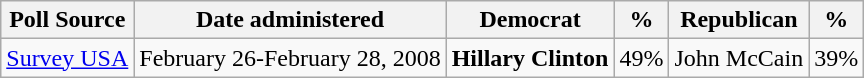<table class="wikitable">
<tr valign=bottom>
<th>Poll Source</th>
<th>Date administered</th>
<th>Democrat</th>
<th>%</th>
<th>Republican</th>
<th>%</th>
</tr>
<tr>
<td><a href='#'>Survey USA</a></td>
<td>February 26-February 28, 2008</td>
<td><strong>Hillary Clinton</strong></td>
<td>49%</td>
<td>John McCain</td>
<td>39%</td>
</tr>
</table>
